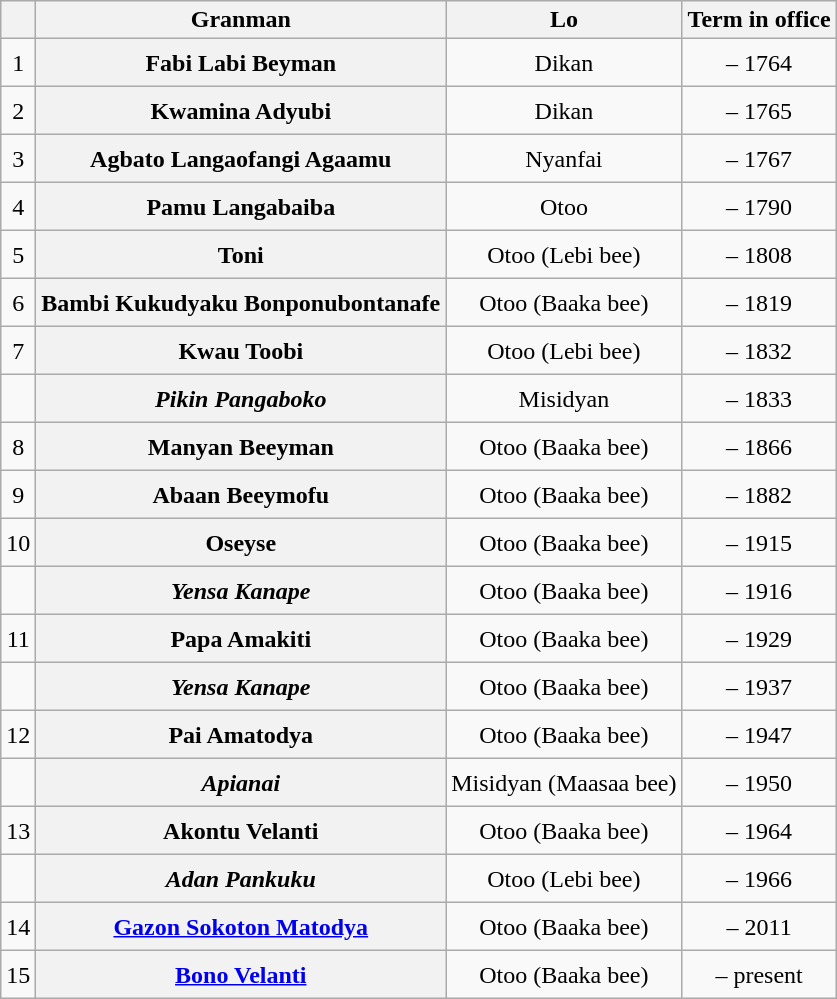<table class="wikitable sortable" style="text-align:center;">
<tr>
<th scope="col"></th>
<th scope="col">Granman</th>
<th scope="col">Lo</th>
<th scope="col">Term in office</th>
</tr>
<tr style="height:2em;">
<td>1</td>
<th scope="row">Fabi Labi Beyman</th>
<td>Dikan</td>
<td> – 1764</td>
</tr>
<tr style="height:2em;">
<td>2</td>
<th scope="row">Kwamina Adyubi</th>
<td>Dikan</td>
<td> – 1765</td>
</tr>
<tr style="height:2em;">
<td>3</td>
<th scope="row">Agbato Langaofangi Agaamu</th>
<td>Nyanfai</td>
<td> – 1767</td>
</tr>
<tr style="height:2em;">
<td>4</td>
<th scope="row">Pamu Langabaiba</th>
<td>Otoo</td>
<td> – 1790</td>
</tr>
<tr style="height:2em;">
<td>5</td>
<th scope="row">Toni</th>
<td>Otoo (Lebi bee)</td>
<td> – 1808</td>
</tr>
<tr style="height:2em;">
<td>6</td>
<th scope="row">Bambi Kukudyaku Bonponubontanafe</th>
<td>Otoo (Baaka bee)</td>
<td> – 1819</td>
</tr>
<tr style="height:2em;">
<td>7</td>
<th scope="row">Kwau Toobi</th>
<td>Otoo (Lebi bee)</td>
<td> – 1832</td>
</tr>
<tr style="height:2em;">
<td></td>
<th scope="row"><em>Pikin Pangaboko </em></th>
<td>Misidyan</td>
<td> – 1833</td>
</tr>
<tr style="height:2em;">
<td>8</td>
<th scope="row">Manyan Beeyman</th>
<td>Otoo (Baaka bee)</td>
<td> – 1866</td>
</tr>
<tr style="height:2em;">
<td>9</td>
<th scope="row">Abaan Beeymofu</th>
<td>Otoo (Baaka bee)</td>
<td> – 1882</td>
</tr>
<tr style="height:2em;">
<td>10</td>
<th scope="row">Oseyse</th>
<td>Otoo (Baaka bee)</td>
<td> – 1915</td>
</tr>
<tr style="height:2em;">
<td></td>
<th scope="row"><em>Yensa Kanape </em></th>
<td>Otoo (Baaka bee)</td>
<td> – 1916</td>
</tr>
<tr style="height:2em;">
<td>11</td>
<th scope="row">Papa Amakiti</th>
<td>Otoo (Baaka bee)</td>
<td> – 1929</td>
</tr>
<tr style="height:2em;">
<td></td>
<th scope="row"><em>Yensa Kanape </em></th>
<td>Otoo (Baaka bee)</td>
<td> – 1937</td>
</tr>
<tr style="height:2em;">
<td>12</td>
<th scope="row">Pai Amatodya</th>
<td>Otoo (Baaka bee)</td>
<td> – 1947</td>
</tr>
<tr style="height:2em;">
<td></td>
<th scope="row"><em>Apianai </em></th>
<td>Misidyan (Maasaa bee)</td>
<td> – 1950</td>
</tr>
<tr style="height:2em;">
<td>13</td>
<th scope="row">Akontu Velanti</th>
<td>Otoo (Baaka bee)</td>
<td> – 1964</td>
</tr>
<tr style="height:2em;">
<td></td>
<th scope="row"><em>Adan Pankuku </em></th>
<td>Otoo (Lebi bee)</td>
<td> – 1966</td>
</tr>
<tr style="height:2em;">
<td>14</td>
<th scope="row"><a href='#'>Gazon Sokoton Matodya</a></th>
<td>Otoo (Baaka bee)</td>
<td> – 2011</td>
</tr>
<tr style="height:2em;">
<td>15</td>
<th scope="row"><a href='#'>Bono Velanti</a></th>
<td>Otoo (Baaka bee)</td>
<td> – present</td>
</tr>
</table>
